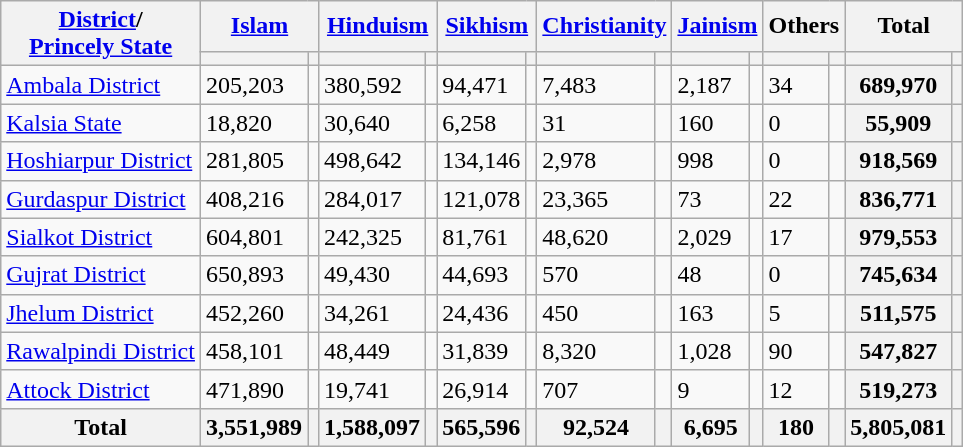<table class="wikitable sortable">
<tr>
<th rowspan="2"><a href='#'>District</a>/<br><a href='#'>Princely State</a></th>
<th colspan="2"><a href='#'>Islam</a> </th>
<th colspan="2"><a href='#'>Hinduism</a> </th>
<th colspan="2"><a href='#'>Sikhism</a> </th>
<th colspan="2"><a href='#'>Christianity</a> </th>
<th colspan="2"><a href='#'>Jainism</a> </th>
<th colspan="2">Others</th>
<th colspan="2">Total</th>
</tr>
<tr>
<th><a href='#'></a></th>
<th></th>
<th></th>
<th></th>
<th></th>
<th></th>
<th></th>
<th></th>
<th></th>
<th></th>
<th></th>
<th></th>
<th></th>
<th></th>
</tr>
<tr>
<td><a href='#'>Ambala District</a></td>
<td>205,203</td>
<td></td>
<td>380,592</td>
<td></td>
<td>94,471</td>
<td></td>
<td>7,483</td>
<td></td>
<td>2,187</td>
<td></td>
<td>34</td>
<td></td>
<th>689,970</th>
<th></th>
</tr>
<tr>
<td><a href='#'>Kalsia State</a></td>
<td>18,820</td>
<td></td>
<td>30,640</td>
<td></td>
<td>6,258</td>
<td></td>
<td>31</td>
<td></td>
<td>160</td>
<td></td>
<td>0</td>
<td></td>
<th>55,909</th>
<th></th>
</tr>
<tr>
<td><a href='#'>Hoshiarpur District</a></td>
<td>281,805</td>
<td></td>
<td>498,642</td>
<td></td>
<td>134,146</td>
<td></td>
<td>2,978</td>
<td></td>
<td>998</td>
<td></td>
<td>0</td>
<td></td>
<th>918,569</th>
<th></th>
</tr>
<tr>
<td><a href='#'>Gurdaspur District</a></td>
<td>408,216</td>
<td></td>
<td>284,017</td>
<td></td>
<td>121,078</td>
<td></td>
<td>23,365</td>
<td></td>
<td>73</td>
<td></td>
<td>22</td>
<td></td>
<th>836,771</th>
<th></th>
</tr>
<tr>
<td><a href='#'>Sialkot District</a></td>
<td>604,801</td>
<td></td>
<td>242,325</td>
<td></td>
<td>81,761</td>
<td></td>
<td>48,620</td>
<td></td>
<td>2,029</td>
<td></td>
<td>17</td>
<td></td>
<th>979,553</th>
<th></th>
</tr>
<tr>
<td><a href='#'>Gujrat District</a></td>
<td>650,893</td>
<td></td>
<td>49,430</td>
<td></td>
<td>44,693</td>
<td></td>
<td>570</td>
<td></td>
<td>48</td>
<td></td>
<td>0</td>
<td></td>
<th>745,634</th>
<th></th>
</tr>
<tr>
<td><a href='#'>Jhelum District</a></td>
<td>452,260</td>
<td></td>
<td>34,261</td>
<td></td>
<td>24,436</td>
<td></td>
<td>450</td>
<td></td>
<td>163</td>
<td></td>
<td>5</td>
<td></td>
<th>511,575</th>
<th></th>
</tr>
<tr>
<td><a href='#'>Rawalpindi District</a></td>
<td>458,101</td>
<td></td>
<td>48,449</td>
<td></td>
<td>31,839</td>
<td></td>
<td>8,320</td>
<td></td>
<td>1,028</td>
<td></td>
<td>90</td>
<td></td>
<th>547,827</th>
<th></th>
</tr>
<tr>
<td><a href='#'>Attock District</a></td>
<td>471,890</td>
<td></td>
<td>19,741</td>
<td></td>
<td>26,914</td>
<td></td>
<td>707</td>
<td></td>
<td>9</td>
<td></td>
<td>12</td>
<td></td>
<th>519,273</th>
<th></th>
</tr>
<tr>
<th>Total</th>
<th>3,551,989</th>
<th></th>
<th>1,588,097</th>
<th></th>
<th>565,596</th>
<th></th>
<th>92,524</th>
<th></th>
<th>6,695</th>
<th></th>
<th>180</th>
<th></th>
<th>5,805,081</th>
<th></th>
</tr>
</table>
